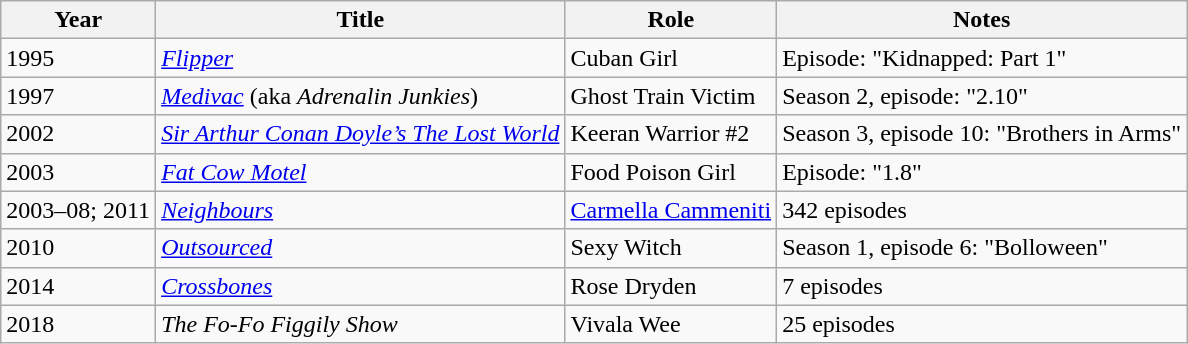<table class="wikitable sortable">
<tr>
<th>Year</th>
<th>Title</th>
<th>Role</th>
<th class="unsortable">Notes</th>
</tr>
<tr>
<td>1995</td>
<td><em><a href='#'>Flipper</a></em></td>
<td>Cuban Girl</td>
<td>Episode: "Kidnapped: Part 1"</td>
</tr>
<tr>
<td>1997</td>
<td><em><a href='#'>Medivac</a></em> (aka <em>Adrenalin Junkies</em>)</td>
<td>Ghost Train Victim</td>
<td>Season 2, episode: "2.10"</td>
</tr>
<tr>
<td>2002</td>
<td><em><a href='#'>Sir Arthur Conan Doyle’s The Lost World</a></em></td>
<td>Keeran Warrior #2</td>
<td>Season 3, episode 10: "Brothers in Arms"</td>
</tr>
<tr>
<td>2003</td>
<td><em><a href='#'>Fat Cow Motel</a></em></td>
<td>Food Poison Girl</td>
<td>Episode: "1.8"</td>
</tr>
<tr>
<td>2003–08; 2011</td>
<td><em><a href='#'>Neighbours</a></em></td>
<td><a href='#'>Carmella Cammeniti</a></td>
<td>342 episodes</td>
</tr>
<tr>
<td>2010</td>
<td><em><a href='#'>Outsourced</a></em></td>
<td>Sexy Witch</td>
<td>Season 1, episode 6: "Bolloween"</td>
</tr>
<tr>
<td>2014</td>
<td><em><a href='#'>Crossbones</a></em></td>
<td>Rose Dryden</td>
<td>7 episodes</td>
</tr>
<tr>
<td>2018</td>
<td><em>The Fo-Fo Figgily Show</em></td>
<td>Vivala Wee</td>
<td>25 episodes</td>
</tr>
</table>
